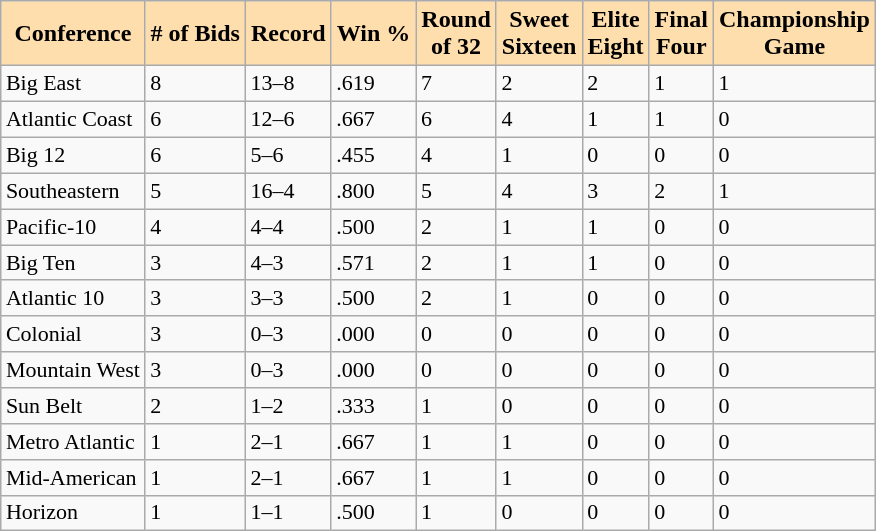<table class="wikitable sortable">
<tr>
<th style="background-color:#FFDEAD;">Conference</th>
<th style="background-color:#FFDEAD;"># of Bids</th>
<th style="background-color:#FFDEAD;">Record</th>
<th style="background-color:#FFDEAD;">Win %</th>
<th style="background-color:#FFDEAD;">Round<br> of 32</th>
<th style="background-color:#FFDEAD;">Sweet<br> Sixteen</th>
<th style="background-color:#FFDEAD;">Elite<br> Eight</th>
<th style="background-color:#FFDEAD;">Final<br> Four</th>
<th style="background-color:#FFDEAD;">Championship<br> Game</th>
</tr>
<tr style="font-size:11pt"  valign="bottom">
<td height="15">Big East</td>
<td>8</td>
<td>13–8</td>
<td>.619</td>
<td>7</td>
<td>2</td>
<td>2</td>
<td>1</td>
<td>1</td>
</tr>
<tr style="font-size:11pt"  valign="bottom">
<td height="15">Atlantic Coast</td>
<td>6</td>
<td>12–6</td>
<td>.667</td>
<td>6</td>
<td>4</td>
<td>1</td>
<td>1</td>
<td>0</td>
</tr>
<tr style="font-size:11pt"  valign="bottom">
<td height="15">Big 12</td>
<td>6</td>
<td>5–6</td>
<td>.455</td>
<td>4</td>
<td>1</td>
<td>0</td>
<td>0</td>
<td>0</td>
</tr>
<tr style="font-size:11pt"  valign="bottom">
<td height="15">Southeastern</td>
<td>5</td>
<td>16–4</td>
<td>.800</td>
<td>5</td>
<td>4</td>
<td>3</td>
<td>2</td>
<td>1</td>
</tr>
<tr style="font-size:11pt"  valign="bottom">
<td height="15">Pacific-10</td>
<td>4</td>
<td>4–4</td>
<td>.500</td>
<td>2</td>
<td>1</td>
<td>1</td>
<td>0</td>
<td>0</td>
</tr>
<tr style="font-size:11pt"  valign="bottom">
<td height="15">Big Ten</td>
<td>3</td>
<td>4–3</td>
<td>.571</td>
<td>2</td>
<td>1</td>
<td>1</td>
<td>0</td>
<td>0</td>
</tr>
<tr style="font-size:11pt"  valign="bottom">
<td height="15">Atlantic 10</td>
<td>3</td>
<td>3–3</td>
<td>.500</td>
<td>2</td>
<td>1</td>
<td>0</td>
<td>0</td>
<td>0</td>
</tr>
<tr style="font-size:11pt"  valign="bottom">
<td height="15">Colonial</td>
<td>3</td>
<td>0–3</td>
<td>.000</td>
<td>0</td>
<td>0</td>
<td>0</td>
<td>0</td>
<td>0</td>
</tr>
<tr style="font-size:11pt"  valign="bottom">
<td height="15">Mountain West</td>
<td>3</td>
<td>0–3</td>
<td>.000</td>
<td>0</td>
<td>0</td>
<td>0</td>
<td>0</td>
<td>0</td>
</tr>
<tr style="font-size:11pt"  valign="bottom">
<td height="15">Sun Belt</td>
<td>2</td>
<td>1–2</td>
<td>.333</td>
<td>1</td>
<td>0</td>
<td>0</td>
<td>0</td>
<td>0</td>
</tr>
<tr style="font-size:11pt"  valign="bottom">
<td height="15">Metro Atlantic</td>
<td>1</td>
<td>2–1</td>
<td>.667</td>
<td>1</td>
<td>1</td>
<td>0</td>
<td>0</td>
<td>0</td>
</tr>
<tr style="font-size:11pt"  valign="bottom">
<td height="15">Mid-American</td>
<td>1</td>
<td>2–1</td>
<td>.667</td>
<td>1</td>
<td>1</td>
<td>0</td>
<td>0</td>
<td>0</td>
</tr>
<tr style="font-size:11pt"  valign="bottom">
<td height="15">Horizon</td>
<td>1</td>
<td>1–1</td>
<td>.500</td>
<td>1</td>
<td>0</td>
<td>0</td>
<td>0</td>
<td>0</td>
</tr>
</table>
